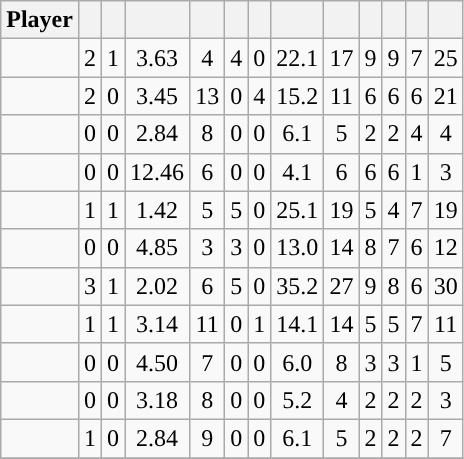<table class="wikitable sortable" style="text-align:center;">
<tr>
<th>Player</th>
<th></th>
<th></th>
<th></th>
<th></th>
<th></th>
<th></th>
<th></th>
<th></th>
<th></th>
<th></th>
<th></th>
<th></th>
</tr>
<tr>
<td align=left></td>
<td>2</td>
<td>1</td>
<td>3.63</td>
<td>4</td>
<td>4</td>
<td>0</td>
<td>22.1</td>
<td>17</td>
<td>9</td>
<td>9</td>
<td>7</td>
<td>25</td>
</tr>
<tr>
<td align=left></td>
<td>2</td>
<td>0</td>
<td>3.45</td>
<td>13</td>
<td>0</td>
<td>4</td>
<td>15.2</td>
<td>11</td>
<td>6</td>
<td>6</td>
<td>6</td>
<td>21</td>
</tr>
<tr>
<td align=left></td>
<td>0</td>
<td>0</td>
<td>2.84</td>
<td>8</td>
<td>0</td>
<td>0</td>
<td>6.1</td>
<td>5</td>
<td>2</td>
<td>2</td>
<td>4</td>
<td>4</td>
</tr>
<tr>
<td align=left></td>
<td>0</td>
<td>0</td>
<td>12.46</td>
<td>6</td>
<td>0</td>
<td>0</td>
<td>4.1</td>
<td>6</td>
<td>6</td>
<td>6</td>
<td>1</td>
<td>3</td>
</tr>
<tr>
<td align=left></td>
<td>1</td>
<td>1</td>
<td>1.42</td>
<td>5</td>
<td>5</td>
<td>0</td>
<td>25.1</td>
<td>19</td>
<td>5</td>
<td>4</td>
<td>7</td>
<td>19</td>
</tr>
<tr>
<td align=left></td>
<td>0</td>
<td>0</td>
<td>4.85</td>
<td>3</td>
<td>3</td>
<td>0</td>
<td>13.0</td>
<td>14</td>
<td>8</td>
<td>7</td>
<td>6</td>
<td>12</td>
</tr>
<tr>
<td align=left></td>
<td>3</td>
<td>1</td>
<td>2.02</td>
<td>6</td>
<td>5</td>
<td>0</td>
<td>35.2</td>
<td>27</td>
<td>9</td>
<td>8</td>
<td>6</td>
<td>30</td>
</tr>
<tr>
<td align=left></td>
<td>1</td>
<td>1</td>
<td>3.14</td>
<td>11</td>
<td>0</td>
<td>1</td>
<td>14.1</td>
<td>14</td>
<td>5</td>
<td>5</td>
<td>7</td>
<td>11</td>
</tr>
<tr>
<td align=left></td>
<td>0</td>
<td>0</td>
<td>4.50</td>
<td>7</td>
<td>0</td>
<td>0</td>
<td>6.0</td>
<td>8</td>
<td 2>3</td>
<td>3</td>
<td>1</td>
<td>5</td>
</tr>
<tr>
<td align=left></td>
<td>0</td>
<td>0</td>
<td>3.18</td>
<td>8</td>
<td>0</td>
<td>0</td>
<td>5.2</td>
<td>4</td>
<td>2</td>
<td>2</td>
<td>2</td>
<td>3</td>
</tr>
<tr>
<td align=left></td>
<td>1</td>
<td>0</td>
<td>2.84</td>
<td>9</td>
<td>0</td>
<td>0</td>
<td>6.1</td>
<td>5</td>
<td>2</td>
<td>2</td>
<td>2</td>
<td>7</td>
</tr>
<tr class=="sortbottom">
</tr>
</table>
